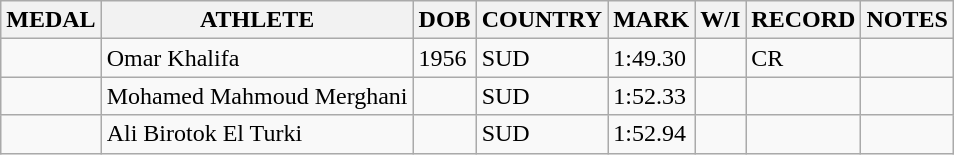<table class="wikitable">
<tr>
<th>MEDAL</th>
<th>ATHLETE</th>
<th>DOB</th>
<th>COUNTRY</th>
<th>MARK</th>
<th>W/I</th>
<th>RECORD</th>
<th>NOTES</th>
</tr>
<tr>
<td></td>
<td>Omar Khalifa</td>
<td>1956</td>
<td>SUD</td>
<td>1:49.30</td>
<td></td>
<td>CR</td>
<td></td>
</tr>
<tr>
<td></td>
<td>Mohamed Mahmoud Merghani</td>
<td></td>
<td>SUD</td>
<td>1:52.33</td>
<td></td>
<td></td>
<td></td>
</tr>
<tr>
<td></td>
<td>Ali Birotok El Turki</td>
<td></td>
<td>SUD</td>
<td>1:52.94</td>
<td></td>
<td></td>
<td></td>
</tr>
</table>
